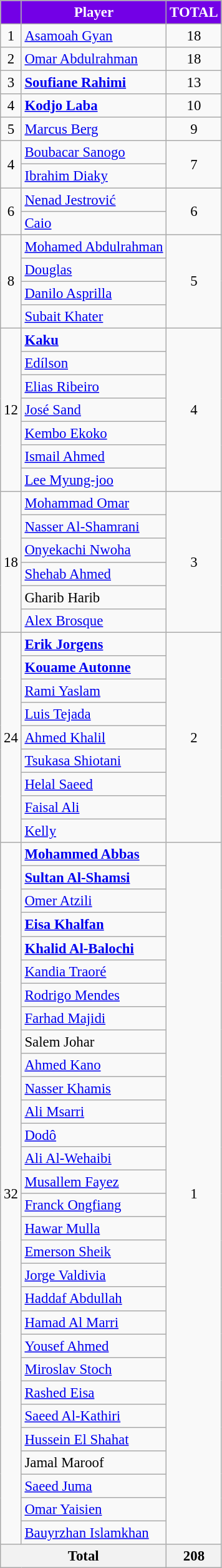<table border="0" class="wikitable" style="text-align:center;font-size:95%">
<tr>
<th scope=col style="color:#FFFFFF; background:#7300E6;"></th>
<th scope=col style="color:#FFFFFF; background:#7300E6;">Player</th>
<th scope=col style="color:#FFFFFF; background:#7300E6;">TOTAL</th>
</tr>
<tr>
<td>1</td>
<td align=left> <a href='#'>Asamoah Gyan</a></td>
<td align=center>18</td>
</tr>
<tr>
<td>2</td>
<td align=left> <a href='#'>Omar Abdulrahman</a></td>
<td align=center>18</td>
</tr>
<tr>
<td>3</td>
<td align=left> <strong><a href='#'>Soufiane Rahimi</a></strong></td>
<td align=center>13</td>
</tr>
<tr>
<td>4</td>
<td align=left> <strong><a href='#'>Kodjo Laba</a></strong></td>
<td align=center>10</td>
</tr>
<tr>
<td>5</td>
<td align=left> <a href='#'>Marcus Berg</a></td>
<td align=center>9</td>
</tr>
<tr>
<td rowspan=2>4</td>
<td align=left> <a href='#'>Boubacar Sanogo</a></td>
<td rowspan=2 align=center>7</td>
</tr>
<tr>
<td align=left> <a href='#'>Ibrahim Diaky</a></td>
</tr>
<tr>
<td rowspan=2>6</td>
<td align=left> <a href='#'>Nenad Jestrović</a></td>
<td rowspan=2 align=center>6</td>
</tr>
<tr>
<td align=left> <a href='#'>Caio</a></td>
</tr>
<tr>
<td rowspan=4>8</td>
<td align=left> <a href='#'>Mohamed Abdulrahman</a></td>
<td rowspan=4 align=center>5</td>
</tr>
<tr>
<td align=left> <a href='#'>Douglas</a></td>
</tr>
<tr>
<td align=left> <a href='#'>Danilo Asprilla</a></td>
</tr>
<tr>
<td align=left> <a href='#'>Subait Khater</a></td>
</tr>
<tr>
<td rowspan=7>12</td>
<td align=left> <strong><a href='#'>Kaku</a></strong></td>
<td rowspan=7 align=center>4</td>
</tr>
<tr>
<td align=left> <a href='#'>Edílson</a></td>
</tr>
<tr>
<td align=left> <a href='#'>Elias Ribeiro</a></td>
</tr>
<tr>
<td align=left> <a href='#'>José Sand</a></td>
</tr>
<tr>
<td align=left> <a href='#'>Kembo Ekoko</a></td>
</tr>
<tr>
<td align=left> <a href='#'>Ismail Ahmed</a></td>
</tr>
<tr>
<td align=left> <a href='#'>Lee Myung-joo</a></td>
</tr>
<tr>
<td rowspan=6>18</td>
<td align=left> <a href='#'>Mohammad Omar</a></td>
<td rowspan=6 align=center>3</td>
</tr>
<tr>
<td align=left> <a href='#'>Nasser Al-Shamrani</a></td>
</tr>
<tr>
<td align=left> <a href='#'>Onyekachi Nwoha</a></td>
</tr>
<tr>
<td align=left> <a href='#'>Shehab Ahmed</a></td>
</tr>
<tr>
<td align=left> Gharib Harib</td>
</tr>
<tr>
<td align=left> <a href='#'>Alex Brosque</a></td>
</tr>
<tr>
<td rowspan=9>24</td>
<td align=left> <strong><a href='#'>Erik Jorgens</a></strong></td>
<td rowspan=9 align=center>2</td>
</tr>
<tr>
<td align=left> <strong><a href='#'>Kouame Autonne</a></strong></td>
</tr>
<tr>
<td align=left> <a href='#'>Rami Yaslam</a></td>
</tr>
<tr>
<td align=left> <a href='#'>Luis Tejada</a></td>
</tr>
<tr>
<td align=left> <a href='#'>Ahmed Khalil</a></td>
</tr>
<tr>
<td align=left> <a href='#'>Tsukasa Shiotani</a></td>
</tr>
<tr>
<td align=left> <a href='#'>Helal Saeed</a></td>
</tr>
<tr>
<td align=left> <a href='#'>Faisal Ali</a></td>
</tr>
<tr>
<td align=left> <a href='#'>Kelly</a></td>
</tr>
<tr>
<td rowspan=30>32</td>
<td align=left> <strong><a href='#'>Mohammed Abbas</a></strong></td>
<td rowspan=30 align=center>1</td>
</tr>
<tr>
<td align=left> <strong><a href='#'>Sultan Al-Shamsi</a></strong></td>
</tr>
<tr>
<td align=left> <a href='#'>Omer Atzili</a></td>
</tr>
<tr>
<td align=left> <strong><a href='#'>Eisa Khalfan</a></strong></td>
</tr>
<tr>
<td align=left> <strong><a href='#'>Khalid Al-Balochi</a></strong></td>
</tr>
<tr>
<td align=left> <a href='#'>Kandia Traoré</a></td>
</tr>
<tr>
<td align=left> <a href='#'>Rodrigo Mendes</a></td>
</tr>
<tr>
<td align=left> <a href='#'>Farhad Majidi</a></td>
</tr>
<tr>
<td align=left> Salem Johar</td>
</tr>
<tr>
<td align=left> <a href='#'>Ahmed Kano</a></td>
</tr>
<tr>
<td align=left> <a href='#'>Nasser Khamis</a></td>
</tr>
<tr>
<td align=left> <a href='#'>Ali Msarri</a></td>
</tr>
<tr>
<td align=left> <a href='#'>Dodô</a></td>
</tr>
<tr>
<td align=left> <a href='#'>Ali Al-Wehaibi</a></td>
</tr>
<tr>
<td align=left> <a href='#'>Musallem Fayez</a></td>
</tr>
<tr>
<td align=left> <a href='#'>Franck Ongfiang</a></td>
</tr>
<tr>
<td align=left> <a href='#'>Hawar Mulla</a></td>
</tr>
<tr>
<td align=left> <a href='#'>Emerson Sheik</a></td>
</tr>
<tr>
<td align=left> <a href='#'>Jorge Valdivia</a></td>
</tr>
<tr>
<td align=left> <a href='#'>Haddaf Abdullah</a></td>
</tr>
<tr>
<td align=left> <a href='#'>Hamad Al Marri</a></td>
</tr>
<tr>
<td align=left> <a href='#'>Yousef Ahmed</a></td>
</tr>
<tr>
<td align=left> <a href='#'>Miroslav Stoch</a></td>
</tr>
<tr>
<td align=left> <a href='#'>Rashed Eisa</a></td>
</tr>
<tr>
<td align=left> <a href='#'>Saeed Al-Kathiri</a></td>
</tr>
<tr>
<td align=left> <a href='#'>Hussein El Shahat</a></td>
</tr>
<tr>
<td align=left> Jamal Maroof</td>
</tr>
<tr>
<td align=left> <a href='#'>Saeed Juma</a></td>
</tr>
<tr>
<td align=left> <a href='#'>Omar Yaisien</a></td>
</tr>
<tr>
<td align=left> <a href='#'>Bauyrzhan Islamkhan</a></td>
</tr>
<tr>
<th colspan="2">Total</th>
<th>208</th>
</tr>
</table>
